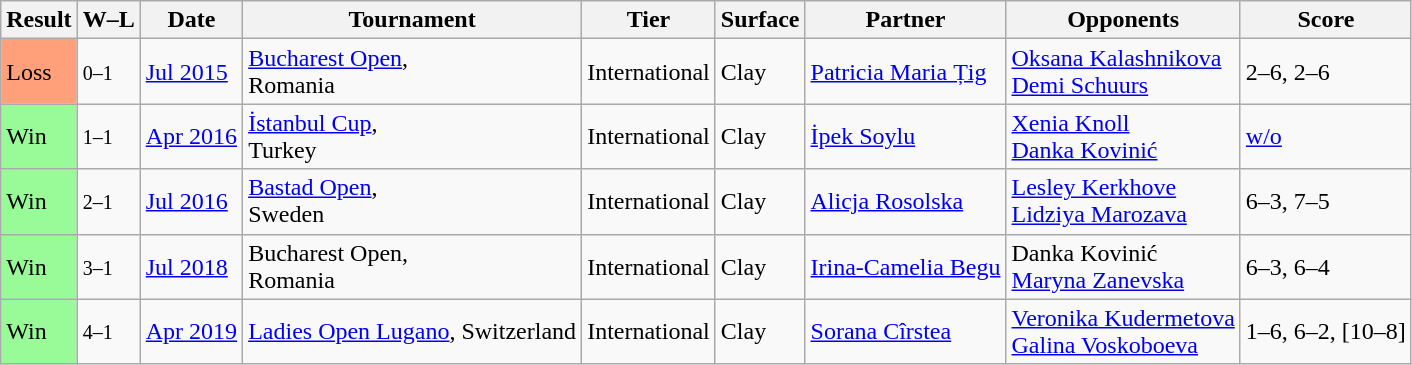<table class="sortable wikitable">
<tr>
<th>Result</th>
<th class="unsortable">W–L</th>
<th>Date</th>
<th>Tournament</th>
<th>Tier</th>
<th>Surface</th>
<th>Partner</th>
<th>Opponents</th>
<th class="unsortable">Score</th>
</tr>
<tr>
<td bgcolor="FFA07A">Loss</td>
<td><small>0–1</small></td>
<td><a href='#'>Jul 2015</a></td>
<td><a href='#'>Bucharest Open</a>, <br>Romania</td>
<td>International</td>
<td>Clay</td>
<td> <a href='#'>Patricia Maria Țig</a></td>
<td> <a href='#'>Oksana Kalashnikova</a> <br>  <a href='#'>Demi Schuurs</a></td>
<td>2–6, 2–6</td>
</tr>
<tr>
<td bgcolor=98FB98>Win</td>
<td><small>1–1</small></td>
<td><a href='#'>Apr 2016</a></td>
<td><a href='#'>İstanbul Cup</a>, <br>Turkey</td>
<td>International</td>
<td>Clay</td>
<td> <a href='#'>İpek Soylu</a></td>
<td> <a href='#'>Xenia Knoll</a> <br>  <a href='#'>Danka Kovinić</a></td>
<td><a href='#'>w/o</a></td>
</tr>
<tr>
<td bgcolor=98FB98>Win</td>
<td><small>2–1</small></td>
<td><a href='#'>Jul 2016</a></td>
<td><a href='#'>Bastad Open</a>, <br>Sweden</td>
<td>International</td>
<td>Clay</td>
<td> <a href='#'>Alicja Rosolska</a></td>
<td> <a href='#'>Lesley Kerkhove</a> <br>   <a href='#'>Lidziya Marozava</a></td>
<td>6–3, 7–5</td>
</tr>
<tr>
<td bgcolor=98FB98>Win</td>
<td><small>3–1</small></td>
<td><a href='#'>Jul 2018</a></td>
<td>Bucharest Open, <br>Romania</td>
<td>International</td>
<td>Clay</td>
<td> <a href='#'>Irina-Camelia Begu</a></td>
<td> Danka Kovinić <br>   <a href='#'>Maryna Zanevska</a></td>
<td>6–3, 6–4</td>
</tr>
<tr>
<td bgcolor=98FB98>Win</td>
<td><small>4–1</small></td>
<td><a href='#'>Apr 2019</a></td>
<td><a href='#'>Ladies Open Lugano</a>, Switzerland</td>
<td>International</td>
<td>Clay</td>
<td> <a href='#'>Sorana Cîrstea</a></td>
<td> <a href='#'>Veronika Kudermetova</a> <br>  <a href='#'>Galina Voskoboeva</a></td>
<td>1–6, 6–2, [10–8]</td>
</tr>
</table>
